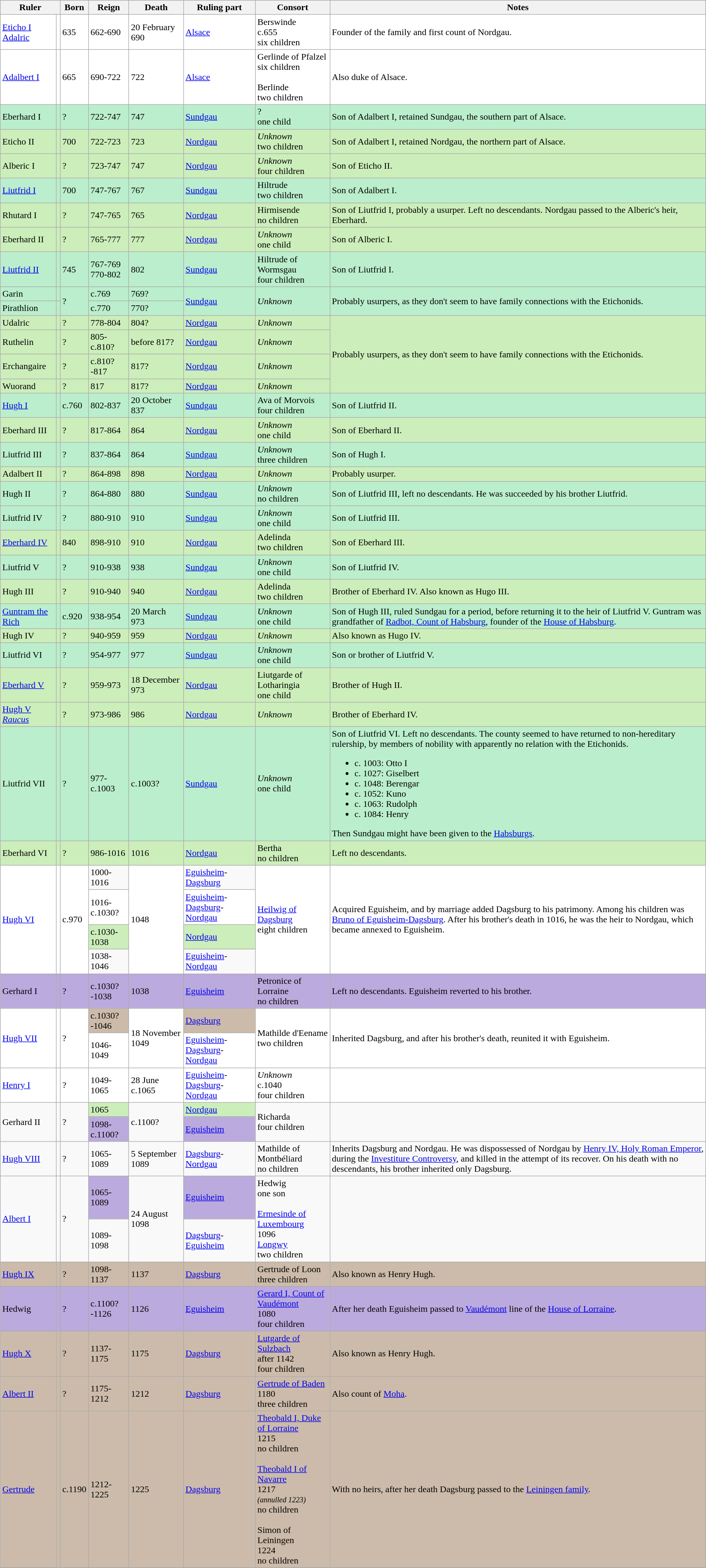<table class="wikitable">
<tr>
<th colspan=2>Ruler</th>
<th>Born</th>
<th>Reign</th>
<th>Death</th>
<th>Ruling part</th>
<th>Consort</th>
<th>Notes</th>
</tr>
<tr style="background:#fff;">
<td><a href='#'>Eticho I Adalric</a></td>
<td></td>
<td>635</td>
<td>662-690</td>
<td>20 February 690</td>
<td><a href='#'>Alsace</a></td>
<td>Berswinde<br>c.655<br>six children</td>
<td>Founder of the family and first count of Nordgau.</td>
</tr>
<tr style="background:#fff;">
<td><a href='#'>Adalbert I</a></td>
<td></td>
<td>665</td>
<td>690-722</td>
<td>722</td>
<td><a href='#'>Alsace</a></td>
<td>Gerlinde of Pfalzel<br>six children <br><br>Berlinde<br>two children</td>
<td>Also duke of Alsace.</td>
</tr>
<tr style="background:#bec;">
<td>Eberhard I</td>
<td></td>
<td>?</td>
<td>722-747</td>
<td>747</td>
<td><a href='#'>Sundgau</a></td>
<td>?<br>one child</td>
<td>Son of Adalbert I, retained Sundgau, the southern part of Alsace.</td>
</tr>
<tr style="background:#ceb;">
<td>Eticho II</td>
<td></td>
<td>700</td>
<td>722-723</td>
<td>723</td>
<td><a href='#'>Nordgau</a></td>
<td><em>Unknown</em><br>two children</td>
<td>Son of Adalbert I, retained Nordgau, the northern part of Alsace.</td>
</tr>
<tr style="background:#ceb;">
<td>Alberic I</td>
<td></td>
<td>?</td>
<td>723-747</td>
<td>747</td>
<td><a href='#'>Nordgau</a></td>
<td><em>Unknown</em><br>four children</td>
<td>Son of Eticho II.</td>
</tr>
<tr style="background:#bec;">
<td><a href='#'>Liutfrid I</a></td>
<td></td>
<td>700</td>
<td>747-767</td>
<td>767</td>
<td><a href='#'>Sundgau</a></td>
<td>Hiltrude<br>two children</td>
<td>Son of Adalbert I.</td>
</tr>
<tr style="background:#ceb;">
<td>Rhutard I</td>
<td></td>
<td>?</td>
<td>747-765</td>
<td>765</td>
<td><a href='#'>Nordgau</a></td>
<td>Hirmisende<br>no children</td>
<td>Son of Liutfrid I, probably a usurper. Left no descendants. Nordgau passed to the Alberic's heir, Eberhard.</td>
</tr>
<tr style="background:#ceb;">
<td>Eberhard II</td>
<td></td>
<td>?</td>
<td>765-777</td>
<td>777</td>
<td><a href='#'>Nordgau</a></td>
<td><em>Unknown</em><br>one child</td>
<td>Son of Alberic I.</td>
</tr>
<tr style="background:#bec;">
<td><a href='#'>Liutfrid II</a></td>
<td></td>
<td>745</td>
<td>767-769<br>770-802</td>
<td>802</td>
<td><a href='#'>Sundgau</a></td>
<td>Hiltrude of Wormsgau<br>four children</td>
<td>Son of Liutfrid I.</td>
</tr>
<tr style="background:#bec;">
<td>Garin</td>
<td></td>
<td rowspan="2">?</td>
<td>c.769</td>
<td>769?</td>
<td rowspan="2"><a href='#'>Sundgau</a></td>
<td rowspan="2"><em>Unknown</em></td>
<td rowspan="2">Probably usurpers, as they don't seem to have family connections with the Etichonids.</td>
</tr>
<tr style="background:#bec;">
<td>Pirathlion</td>
<td></td>
<td>c.770</td>
<td>770?</td>
</tr>
<tr style="background:#ceb;">
<td>Udalric</td>
<td></td>
<td>?</td>
<td>778-804</td>
<td>804?</td>
<td><a href='#'>Nordgau</a></td>
<td><em>Unknown</em></td>
<td rowspan="4">Probably usurpers, as they don't seem to have family connections with the Etichonids.</td>
</tr>
<tr style="background:#ceb;">
<td>Ruthelin</td>
<td></td>
<td>?</td>
<td>805-c.810?</td>
<td>before 817?</td>
<td><a href='#'>Nordgau</a></td>
<td><em>Unknown</em></td>
</tr>
<tr style="background:#ceb;">
<td>Erchangaire</td>
<td></td>
<td>?</td>
<td>c.810?-817</td>
<td>817?</td>
<td><a href='#'>Nordgau</a></td>
<td><em>Unknown</em></td>
</tr>
<tr style="background:#ceb;">
<td>Wuorand</td>
<td></td>
<td>?</td>
<td>817</td>
<td>817?</td>
<td><a href='#'>Nordgau</a></td>
<td><em>Unknown</em></td>
</tr>
<tr style="background:#bec;">
<td><a href='#'>Hugh I</a></td>
<td></td>
<td>c.760</td>
<td>802-837</td>
<td>20 October 837</td>
<td><a href='#'>Sundgau</a></td>
<td>Ava of Morvois<br>four children</td>
<td>Son of Liutfrid II.</td>
</tr>
<tr style="background:#ceb;">
<td>Eberhard III</td>
<td></td>
<td>?</td>
<td>817-864</td>
<td>864</td>
<td><a href='#'>Nordgau</a></td>
<td><em>Unknown</em><br>one child</td>
<td>Son of Eberhard II.</td>
</tr>
<tr style="background:#bec;">
<td>Liutfrid III</td>
<td></td>
<td>?</td>
<td>837-864</td>
<td>864</td>
<td><a href='#'>Sundgau</a></td>
<td><em>Unknown</em><br>three children</td>
<td>Son of Hugh I.</td>
</tr>
<tr style="background:#ceb;">
<td>Adalbert II</td>
<td></td>
<td>?</td>
<td>864-898</td>
<td>898</td>
<td><a href='#'>Nordgau</a></td>
<td><em>Unknown</em></td>
<td>Probably usurper.</td>
</tr>
<tr style="background:#bec;">
<td>Hugh II</td>
<td></td>
<td>?</td>
<td>864-880</td>
<td>880</td>
<td><a href='#'>Sundgau</a></td>
<td><em>Unknown</em><br>no children</td>
<td>Son of Liutfrid III, left no descendants. He was succeeded by his brother Liutfrid.</td>
</tr>
<tr style="background:#bec;">
<td>Liutfrid IV</td>
<td></td>
<td>?</td>
<td>880-910</td>
<td>910</td>
<td><a href='#'>Sundgau</a></td>
<td><em>Unknown</em><br>one child</td>
<td>Son of Liutfrid III.</td>
</tr>
<tr style="background:#ceb;">
<td><a href='#'>Eberhard IV</a></td>
<td></td>
<td>840</td>
<td>898-910</td>
<td>910</td>
<td><a href='#'>Nordgau</a></td>
<td>Adelinda<br>two children</td>
<td>Son of Eberhard III.</td>
</tr>
<tr style="background:#bec;">
<td>Liutfrid V</td>
<td></td>
<td>?</td>
<td>910-938</td>
<td>938</td>
<td><a href='#'>Sundgau</a></td>
<td><em>Unknown</em><br>one child</td>
<td>Son of Liutfrid IV.</td>
</tr>
<tr style="background:#ceb;">
<td>Hugh III</td>
<td></td>
<td>?</td>
<td>910-940</td>
<td>940</td>
<td><a href='#'>Nordgau</a></td>
<td>Adelinda<br>two children</td>
<td>Brother of Eberhard IV. Also known as Hugo III.</td>
</tr>
<tr style="background:#bec;">
<td><a href='#'>Guntram the Rich</a></td>
<td></td>
<td>c.920</td>
<td>938-954</td>
<td>20 March 973</td>
<td><a href='#'>Sundgau</a></td>
<td><em>Unknown</em><br>one child</td>
<td>Son of Hugh III, ruled Sundgau for a period, before returning it to the heir of Liutfrid V. Guntram was grandfather of <a href='#'>Radbot, Count of Habsburg</a>, founder of the <a href='#'>House of Habsburg</a>.</td>
</tr>
<tr style="background:#ceb;">
<td>Hugh IV</td>
<td></td>
<td>?</td>
<td>940-959</td>
<td>959</td>
<td><a href='#'>Nordgau</a></td>
<td><em>Unknown</em></td>
<td>Also known as Hugo IV.</td>
</tr>
<tr style="background:#bec;">
<td>Liutfrid VI</td>
<td></td>
<td>?</td>
<td>954-977</td>
<td>977</td>
<td><a href='#'>Sundgau</a></td>
<td><em>Unknown</em><br>one child</td>
<td>Son or brother of Liutfrid V.</td>
</tr>
<tr style="background:#ceb;">
<td><a href='#'>Eberhard V</a></td>
<td></td>
<td>?</td>
<td>959-973</td>
<td>18 December 973</td>
<td><a href='#'>Nordgau</a></td>
<td>Liutgarde of Lotharingia<br>one child</td>
<td>Brother of Hugh II.</td>
</tr>
<tr style="background:#ceb;">
<td><a href='#'>Hugh V <em>Raucus</em></a></td>
<td></td>
<td>?</td>
<td>973-986</td>
<td>986</td>
<td><a href='#'>Nordgau</a></td>
<td><em>Unknown</em></td>
<td>Brother of Eberhard IV.</td>
</tr>
<tr style="background:#bec;">
<td>Liutfrid VII</td>
<td></td>
<td>?</td>
<td>977-c.1003</td>
<td>c.1003?</td>
<td><a href='#'>Sundgau</a></td>
<td><em>Unknown</em><br>one child</td>
<td>Son of Liutfrid VI. Left no descendants. The county seemed to have returned to non-hereditary rulership, by members of nobility with apparently no relation with the Etichonids.<br><ul><li>c. 1003: Otto I</li><li>c. 1027: Giselbert</li><li>c. 1048: Berengar</li><li>c. 1052: Kuno</li><li>c. 1063: Rudolph</li><li>c. 1084: Henry</li></ul>Then Sundgau might have been given to the <a href='#'>Habsburgs</a>.</td>
</tr>
<tr style="background:#ceb;">
<td>Eberhard VI</td>
<td></td>
<td>?</td>
<td>986-1016</td>
<td>1016</td>
<td><a href='#'>Nordgau</a></td>
<td>Bertha<br>no children</td>
<td>Left no descendants.</td>
</tr>
<tr bgcolor=>
<td rowspan="4" style="background:#fff;"><a href='#'>Hugh VI</a></td>
<td rowspan="4" style="background:#fff;"></td>
<td rowspan="4" style="background:#fff;">c.970</td>
<td>1000-1016</td>
<td rowspan="4" style="background:#fff;">1048</td>
<td><a href='#'>Eguisheim</a>-<a href='#'>Dagsburg</a></td>
<td rowspan="4" style="background:#fff;"><a href='#'>Heilwig of Dagsburg</a><br>eight children</td>
<td rowspan="4" style="background:#fff;">Acquired Eguisheim, and by marriage added Dagsburg to his patrimony. Among his children was <a href='#'>Bruno of Eguisheim-Dagsburg</a>. After his brother's death in 1016, he was the heir to Nordgau, which became annexed to Eguisheim.</td>
</tr>
<tr style="background:#fff;">
<td>1016-c.1030?</td>
<td><a href='#'>Eguisheim</a>-<a href='#'>Dagsburg</a>-<a href='#'>Nordgau</a></td>
</tr>
<tr style="background:#ceb;">
<td>c.1030-1038</td>
<td><a href='#'>Nordgau</a></td>
</tr>
<tr bgcolor=>
<td>1038-1046</td>
<td><a href='#'>Eguisheim</a>-<a href='#'>Nordgau</a></td>
</tr>
<tr style="background:#bad;">
<td>Gerhard I</td>
<td></td>
<td>?</td>
<td>c.1030?-1038</td>
<td>1038</td>
<td><a href='#'>Eguisheim</a></td>
<td>Petronice of Lorraine<br>no children</td>
<td>Left no descendants. Eguisheim reverted to his brother.</td>
</tr>
<tr style="background:#fff;">
<td rowspan="2"><a href='#'>Hugh VII</a></td>
<td rowspan="2"></td>
<td rowspan="2">?</td>
<td style="background:#cba;">c.1030?-1046</td>
<td rowspan="2">18 November 1049</td>
<td style="background:#cba;"><a href='#'>Dagsburg</a></td>
<td rowspan="2">Mathilde d'Eename<br>two children</td>
<td rowspan="2">Inherited Dagsburg, and after his brother's death, reunited it with Eguisheim.</td>
</tr>
<tr style="background:#fff;">
<td>1046-1049</td>
<td><a href='#'>Eguisheim</a>-<a href='#'>Dagsburg</a>-<a href='#'>Nordgau</a></td>
</tr>
<tr style="background:#fff;">
<td><a href='#'>Henry I</a></td>
<td></td>
<td>?</td>
<td>1049-1065</td>
<td>28 June c.1065</td>
<td><a href='#'>Eguisheim</a>-<a href='#'>Dagsburg</a>-<a href='#'>Nordgau</a></td>
<td><em>Unknown</em><br>c.1040<br>four children</td>
<td></td>
</tr>
<tr bgcolor=>
<td rowspan="2">Gerhard II</td>
<td rowspan="2"></td>
<td rowspan="2">?</td>
<td style="background:#ceb;">1065</td>
<td rowspan="2">c.1100?</td>
<td style="background:#ceb;"><a href='#'>Nordgau</a></td>
<td rowspan="2">Richarda<br>four children</td>
<td rowspan="2"></td>
</tr>
<tr style="background:#bad;">
<td>1098-c.1100?</td>
<td><a href='#'>Eguisheim</a></td>
</tr>
<tr bgcolor=>
<td><a href='#'>Hugh VIII</a></td>
<td></td>
<td>?</td>
<td>1065-1089</td>
<td>5 September 1089</td>
<td><a href='#'>Dagsburg</a>-<a href='#'>Nordgau</a></td>
<td>Mathilde of Montbéliard<br>no children</td>
<td>Inherits Dagsburg and Nordgau. He was dispossessed of Nordgau by <a href='#'>Henry IV, Holy Roman Emperor</a>, during the <a href='#'>Investiture Controversy</a>, and killed in the attempt of its recover. On his death with no descendants, his brother inherited only Dagsburg.</td>
</tr>
<tr bgcolor=>
<td rowspan="2"><a href='#'>Albert I</a></td>
<td rowspan="2"></td>
<td rowspan="2">?</td>
<td style="background:#bad;">1065-1089</td>
<td rowspan="2">24 August 1098</td>
<td style="background:#bad;"><a href='#'>Eguisheim</a></td>
<td rowspan="2">Hedwig<br>one son<br><br><a href='#'>Ermesinde of Luxembourg</a><br>1096<br><a href='#'>Longwy</a><br>two children</td>
<td rowspan="2"></td>
</tr>
<tr bgcolor=>
<td>1089-1098</td>
<td><a href='#'>Dagsburg</a>-<a href='#'>Eguisheim</a></td>
</tr>
<tr style="background:#cba;">
<td><a href='#'>Hugh IX</a></td>
<td></td>
<td>?</td>
<td>1098-1137</td>
<td>1137</td>
<td><a href='#'>Dagsburg</a></td>
<td>Gertrude of Loon<br>three children</td>
<td>Also known as Henry Hugh.</td>
</tr>
<tr style="background:#bad;">
<td>Hedwig</td>
<td></td>
<td>?</td>
<td>c.1100?-1126</td>
<td>1126</td>
<td><a href='#'>Eguisheim</a></td>
<td><a href='#'>Gerard I, Count of Vaudémont</a><br>1080<br>four children</td>
<td>After her death Eguisheim passed to <a href='#'>Vaudémont</a> line of the <a href='#'>House of Lorraine</a>.</td>
</tr>
<tr style="background:#cba;">
<td><a href='#'>Hugh X</a></td>
<td></td>
<td>?</td>
<td>1137-1175</td>
<td>1175</td>
<td><a href='#'>Dagsburg</a></td>
<td><a href='#'>Lutgarde of Sulzbach</a><br>after 1142<br>four children</td>
<td>Also known as Henry Hugh.</td>
</tr>
<tr style="background:#cba;">
<td><a href='#'>Albert II</a></td>
<td></td>
<td>?</td>
<td>1175-1212</td>
<td>1212</td>
<td><a href='#'>Dagsburg</a></td>
<td><a href='#'>Gertrude of Baden</a><br>1180<br>three children</td>
<td>Also count of <a href='#'>Moha</a>.</td>
</tr>
<tr style="background:#cba;">
<td><a href='#'>Gertrude</a></td>
<td></td>
<td>c.1190</td>
<td>1212-1225</td>
<td>1225</td>
<td><a href='#'>Dagsburg</a></td>
<td><a href='#'>Theobald I, Duke of Lorraine</a><br>1215<br>no children<br><br><a href='#'>Theobald I of Navarre</a><br>1217<br><small><em>(annulled 1223)</em></small><br>no children<br><br>Simon of Leiningen<br>1224<br>no children</td>
<td>With no heirs, after her death Dagsburg passed to the <a href='#'>Leiningen family</a>.</td>
</tr>
<tr>
</tr>
</table>
